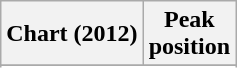<table class="wikitable sortable plainrowheaders" style="text-align:center">
<tr>
<th scope="col">Chart (2012)</th>
<th scope="col">Peak<br>position</th>
</tr>
<tr>
</tr>
<tr>
</tr>
<tr>
</tr>
</table>
